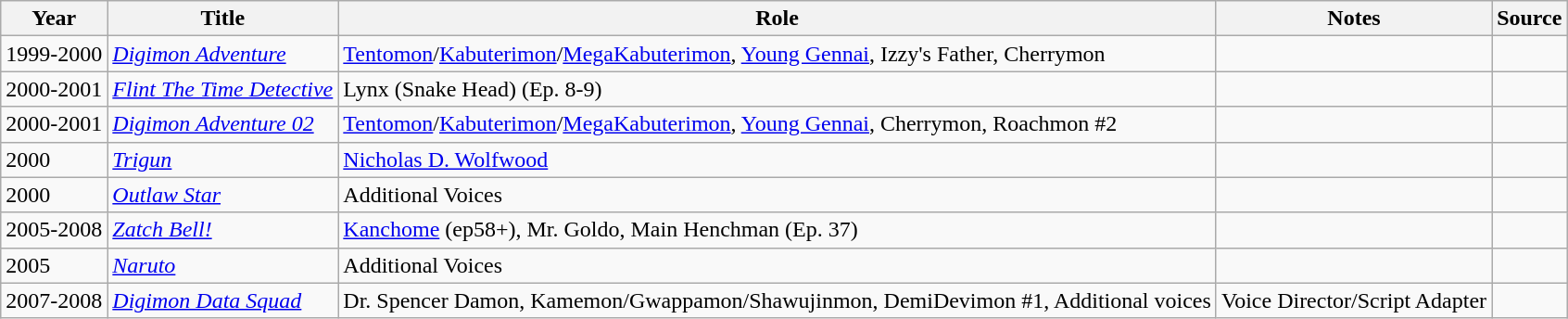<table class="wikitable sortable plainrowheaders">
<tr>
<th>Year</th>
<th>Title</th>
<th>Role</th>
<th class="unsortable">Notes</th>
<th class="unsortable">Source</th>
</tr>
<tr>
<td>1999-2000</td>
<td><em><a href='#'>Digimon Adventure</a></em></td>
<td><a href='#'>Tentomon</a>/<a href='#'>Kabuterimon</a>/<a href='#'>MegaKabuterimon</a>, <a href='#'>Young Gennai</a>, Izzy's Father, Cherrymon</td>
<td></td>
<td></td>
</tr>
<tr>
<td>2000-2001</td>
<td><em><a href='#'>Flint The Time Detective</a></em></td>
<td>Lynx (Snake Head) (Ep. 8-9)</td>
<td></td>
<td></td>
</tr>
<tr>
<td>2000-2001</td>
<td><em><a href='#'>Digimon Adventure 02</a></em></td>
<td><a href='#'>Tentomon</a>/<a href='#'>Kabuterimon</a>/<a href='#'>MegaKabuterimon</a>, <a href='#'>Young Gennai</a>, Cherrymon, Roachmon #2</td>
<td></td>
<td></td>
</tr>
<tr>
<td>2000</td>
<td><em><a href='#'>Trigun</a></em></td>
<td><a href='#'>Nicholas D. Wolfwood</a></td>
<td></td>
<td></td>
</tr>
<tr>
<td>2000</td>
<td><em><a href='#'>Outlaw Star</a></em></td>
<td>Additional Voices</td>
<td></td>
<td></td>
</tr>
<tr>
<td>2005-2008</td>
<td><em><a href='#'>Zatch Bell!</a></em></td>
<td><a href='#'>Kanchome</a> (ep58+), Mr. Goldo, Main Henchman (Ep. 37)</td>
<td></td>
<td></td>
</tr>
<tr>
<td>2005</td>
<td><em><a href='#'>Naruto</a></em></td>
<td>Additional Voices</td>
<td></td>
<td></td>
</tr>
<tr>
<td>2007-2008</td>
<td><em><a href='#'>Digimon Data Squad</a></em></td>
<td>Dr. Spencer Damon, Kamemon/Gwappamon/Shawujinmon, DemiDevimon #1, Additional voices</td>
<td>Voice Director/Script Adapter</td>
<td></td>
</tr>
</table>
